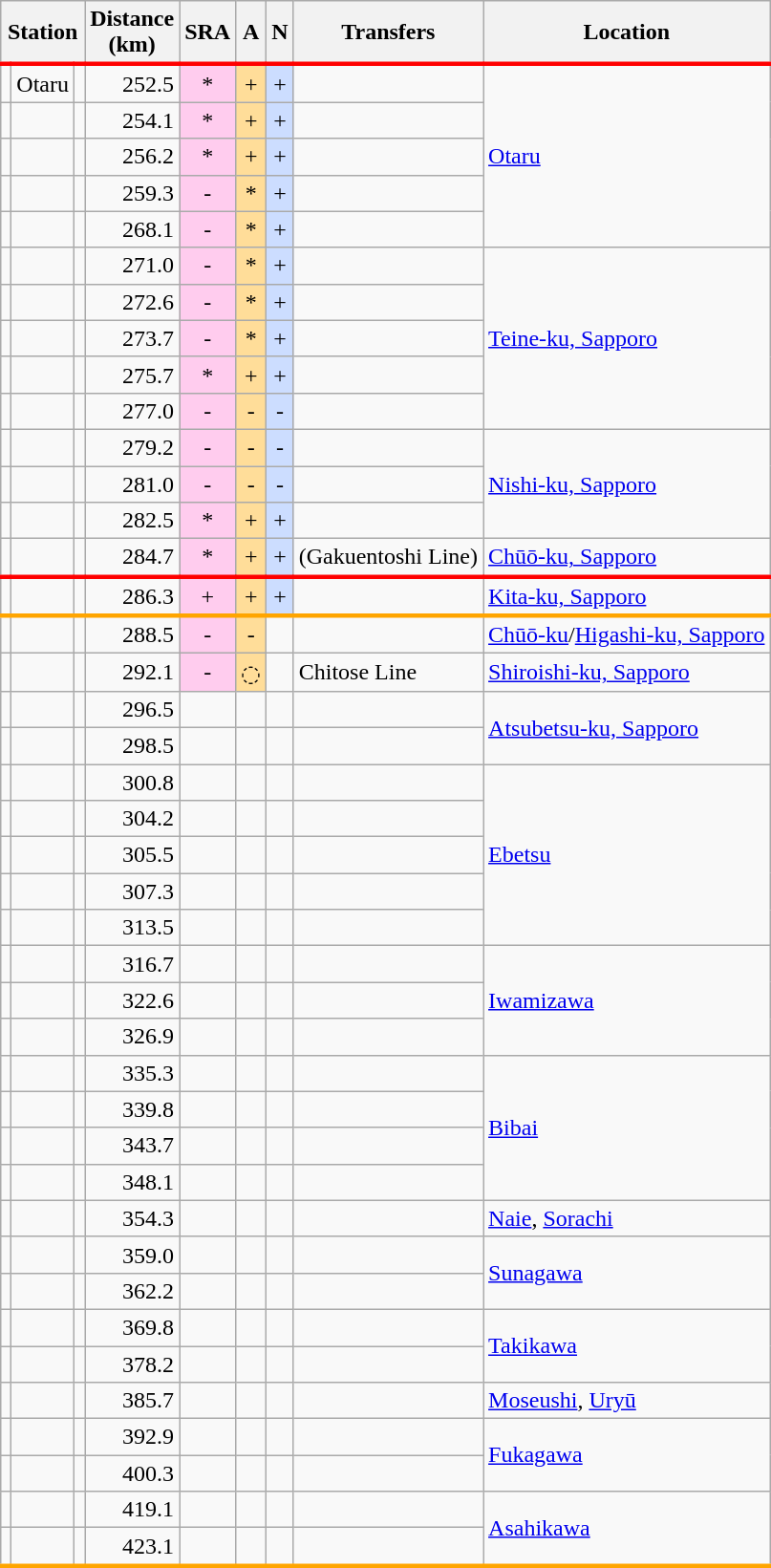<table class="wikitable">
<tr>
<th colspan="3">Station</th>
<th>Distance<br>(km)</th>
<th>SRA</th>
<th>A</th>
<th>N</th>
<th>Transfers</th>
<th>Location</th>
</tr>
<tr style="border-top:red solid 3px;">
<td></td>
<td>Otaru</td>
<td></td>
<td align=right>252.5</td>
<td style="text-align:center; background:#fce;">*</td>
<td style="text-align:center; background:#fd9;">+</td>
<td style="text-align:center; background:#cdf;">+</td>
<td> </td>
<td rowspan=5><a href='#'>Otaru</a></td>
</tr>
<tr>
<td></td>
<td></td>
<td></td>
<td align=right>254.1</td>
<td style="text-align:center; background:#fce;">*</td>
<td style="text-align:center; background:#fd9;">+</td>
<td style="text-align:center; background:#cdf;">+</td>
<td> </td>
</tr>
<tr>
<td></td>
<td></td>
<td></td>
<td align=right>256.2</td>
<td style="text-align:center; background:#fce;">*</td>
<td style="text-align:center; background:#fd9;">+</td>
<td style="text-align:center; background:#cdf;">+</td>
<td> </td>
</tr>
<tr>
<td></td>
<td></td>
<td></td>
<td align=right>259.3</td>
<td style="text-align:center; background:#fce;">-</td>
<td style="text-align:center; background:#fd9;">*</td>
<td style="text-align:center; background:#cdf;">+</td>
<td> </td>
</tr>
<tr>
<td></td>
<td></td>
<td></td>
<td align=right>268.1</td>
<td style="text-align:center; background:#fce;">-</td>
<td style="text-align:center; background:#fd9;">*</td>
<td style="text-align:center; background:#cdf;">+</td>
<td> </td>
</tr>
<tr>
<td></td>
<td></td>
<td></td>
<td align=right>271.0</td>
<td style="text-align:center; background:#fce;">-</td>
<td style="text-align:center; background:#fd9;">*</td>
<td style="text-align:center; background:#cdf;">+</td>
<td> </td>
<td rowspan=5><a href='#'>Teine-ku, Sapporo</a></td>
</tr>
<tr>
<td></td>
<td></td>
<td></td>
<td align=right>272.6</td>
<td style="text-align:center; background:#fce;">-</td>
<td style="text-align:center; background:#fd9;">*</td>
<td style="text-align:center; background:#cdf;">+</td>
<td> </td>
</tr>
<tr>
<td></td>
<td></td>
<td></td>
<td align=right>273.7</td>
<td style="text-align:center; background:#fce;">-</td>
<td style="text-align:center; background:#fd9;">*</td>
<td style="text-align:center; background:#cdf;">+</td>
<td> </td>
</tr>
<tr>
<td></td>
<td></td>
<td></td>
<td align=right>275.7</td>
<td style="text-align:center; background:#fce;">*</td>
<td style="text-align:center; background:#fd9;">+</td>
<td style="text-align:center; background:#cdf;">+</td>
<td> </td>
</tr>
<tr>
<td></td>
<td></td>
<td></td>
<td align=right>277.0</td>
<td style="text-align:center; background:#fce;">-</td>
<td style="text-align:center; background:#fd9;">-</td>
<td style="text-align:center; background:#cdf;">-</td>
<td> </td>
</tr>
<tr>
<td></td>
<td></td>
<td></td>
<td align=right>279.2</td>
<td style="text-align:center; background:#fce;">-</td>
<td style="text-align:center; background:#fd9;">-</td>
<td style="text-align:center; background:#cdf;">-</td>
<td> </td>
<td rowspan=3><a href='#'>Nishi-ku, Sapporo</a></td>
</tr>
<tr>
<td></td>
<td></td>
<td></td>
<td align=right>281.0</td>
<td style="text-align:center; background:#fce;">-</td>
<td style="text-align:center; background:#fd9;">-</td>
<td style="text-align:center; background:#cdf;">-</td>
<td> </td>
</tr>
<tr>
<td></td>
<td></td>
<td></td>
<td align=right>282.5</td>
<td style="text-align:center; background:#fce;">*</td>
<td style="text-align:center; background:#fd9;">+</td>
<td style="text-align:center; background:#cdf;">+</td>
<td> </td>
</tr>
<tr>
<td></td>
<td></td>
<td></td>
<td align=right>284.7</td>
<td style="text-align:center; background:#fce;">*</td>
<td style="text-align:center; background:#fd9;">+</td>
<td style="text-align:center; background:#cdf;">+</td>
<td> (Gakuentoshi Line)</td>
<td><a href='#'>Chūō-ku, Sapporo</a></td>
</tr>
<tr style="border-top:red solid 3px;">
<td></td>
<td></td>
<td></td>
<td align=right>286.3</td>
<td style="text-align:center; background:#fce;">+</td>
<td style="text-align:center; background:#fd9;">+</td>
<td style="text-align:center; background:#cdf;">+</td>
<td></td>
<td><a href='#'>Kita-ku, Sapporo</a></td>
</tr>
<tr style="border-top:orange solid 3px;">
<td></td>
<td></td>
<td></td>
<td align=right>288.5</td>
<td style="text-align:center; background:#fce;">-</td>
<td style="text-align:center; background:#fd9;">-</td>
<td></td>
<td></td>
<td><a href='#'>Chūō-ku</a>/<a href='#'>Higashi-ku, Sapporo</a></td>
</tr>
<tr>
<td></td>
<td></td>
<td></td>
<td align=right>292.1</td>
<td style="text-align:center; background:#fce;">-</td>
<td style="text-align:center; background:#fd9;">◌</td>
<td></td>
<td> Chitose Line</td>
<td><a href='#'>Shiroishi-ku, Sapporo</a></td>
</tr>
<tr>
<td></td>
<td></td>
<td></td>
<td align=right>296.5</td>
<td></td>
<td></td>
<td></td>
<td> </td>
<td rowspan=2><a href='#'>Atsubetsu-ku, Sapporo</a></td>
</tr>
<tr>
<td></td>
<td></td>
<td></td>
<td align=right>298.5</td>
<td></td>
<td></td>
<td></td>
<td> </td>
</tr>
<tr>
<td></td>
<td></td>
<td></td>
<td align=right>300.8</td>
<td></td>
<td></td>
<td></td>
<td> </td>
<td rowspan=5><a href='#'>Ebetsu</a></td>
</tr>
<tr>
<td></td>
<td></td>
<td></td>
<td align=right>304.2</td>
<td></td>
<td></td>
<td></td>
<td> </td>
</tr>
<tr>
<td></td>
<td></td>
<td></td>
<td align=right>305.5</td>
<td></td>
<td></td>
<td></td>
<td> </td>
</tr>
<tr>
<td></td>
<td></td>
<td></td>
<td align=right>307.3</td>
<td></td>
<td></td>
<td></td>
<td> </td>
</tr>
<tr>
<td></td>
<td></td>
<td></td>
<td align=right>313.5</td>
<td></td>
<td></td>
<td></td>
<td> </td>
</tr>
<tr>
<td></td>
<td></td>
<td></td>
<td align=right>316.7</td>
<td></td>
<td></td>
<td></td>
<td> </td>
<td rowspan=3><a href='#'>Iwamizawa</a></td>
</tr>
<tr>
<td></td>
<td></td>
<td></td>
<td align=right>322.6</td>
<td></td>
<td></td>
<td></td>
<td> </td>
</tr>
<tr>
<td></td>
<td></td>
<td></td>
<td align=right>326.9</td>
<td></td>
<td></td>
<td></td>
<td></td>
</tr>
<tr>
<td></td>
<td></td>
<td></td>
<td align=right>335.3</td>
<td></td>
<td></td>
<td></td>
<td> </td>
<td rowspan=4><a href='#'>Bibai</a></td>
</tr>
<tr>
<td></td>
<td></td>
<td></td>
<td align=right>339.8</td>
<td></td>
<td></td>
<td></td>
<td> </td>
</tr>
<tr>
<td></td>
<td></td>
<td></td>
<td align=right>343.7</td>
<td></td>
<td></td>
<td></td>
<td> </td>
</tr>
<tr>
<td></td>
<td></td>
<td></td>
<td align=right>348.1</td>
<td></td>
<td></td>
<td></td>
<td> </td>
</tr>
<tr>
<td></td>
<td></td>
<td></td>
<td align=right>354.3</td>
<td></td>
<td></td>
<td></td>
<td> </td>
<td><a href='#'>Naie</a>, <a href='#'>Sorachi</a></td>
</tr>
<tr>
<td></td>
<td></td>
<td></td>
<td align=right>359.0</td>
<td></td>
<td></td>
<td></td>
<td> </td>
<td rowspan=2><a href='#'>Sunagawa</a></td>
</tr>
<tr>
<td></td>
<td></td>
<td></td>
<td align=right>362.2</td>
<td></td>
<td></td>
<td></td>
<td> </td>
</tr>
<tr>
<td></td>
<td></td>
<td></td>
<td align=right>369.8</td>
<td></td>
<td></td>
<td></td>
<td></td>
<td rowspan=2><a href='#'>Takikawa</a></td>
</tr>
<tr>
<td></td>
<td></td>
<td></td>
<td align=right>378.2</td>
<td></td>
<td></td>
<td></td>
<td> </td>
</tr>
<tr>
<td></td>
<td></td>
<td></td>
<td align=right>385.7</td>
<td></td>
<td></td>
<td></td>
<td> </td>
<td><a href='#'>Moseushi</a>, <a href='#'>Uryū</a></td>
</tr>
<tr>
<td></td>
<td></td>
<td></td>
<td align=right>392.9</td>
<td></td>
<td></td>
<td></td>
<td></td>
<td rowspan=2><a href='#'>Fukagawa</a></td>
</tr>
<tr>
<td></td>
<td></td>
<td></td>
<td align=right>400.3</td>
<td></td>
<td></td>
<td></td>
</tr>
<tr>
<td></td>
<td></td>
<td></td>
<td align=right>419.1</td>
<td></td>
<td></td>
<td></td>
<td> </td>
<td rowspan=2><a href='#'>Asahikawa</a></td>
</tr>
<tr style="border-bottom:orange solid 3px;">
<td></td>
<td></td>
<td></td>
<td align=right>423.1</td>
<td></td>
<td></td>
<td></td>
<td></td>
</tr>
</table>
